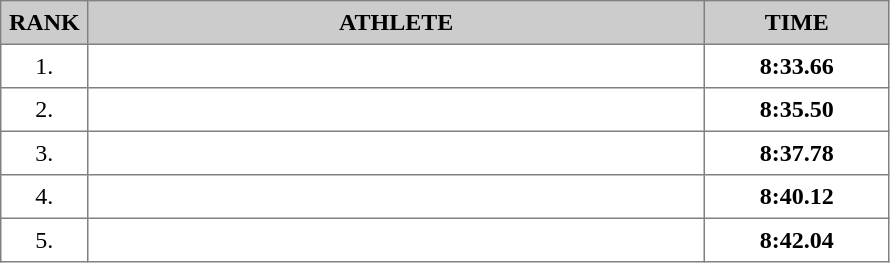<table border="1" cellspacing="2" cellpadding="5" style="border-collapse: collapse; font-size: 100%;">
<tr bgcolor="cccccc">
<th>RANK</th>
<th align="center" style="width: 25em">ATHLETE</th>
<th align="center" style="width: 7em">TIME</th>
</tr>
<tr>
<td align="center">1.</td>
<td></td>
<td align="center"><strong>8:33.66</strong></td>
</tr>
<tr>
<td align="center">2.</td>
<td></td>
<td align="center"><strong>8:35.50</strong></td>
</tr>
<tr>
<td align="center">3.</td>
<td></td>
<td align="center"><strong>8:37.78</strong></td>
</tr>
<tr>
<td align="center">4.</td>
<td></td>
<td align="center"><strong>8:40.12</strong></td>
</tr>
<tr>
<td align="center">5.</td>
<td></td>
<td align="center"><strong>8:42.04</strong></td>
</tr>
</table>
